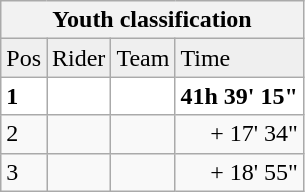<table class="wikitable">
<tr>
<th colspan=4>Youth classification</th>
</tr>
<tr bgcolor=#efefef>
<td>Pos</td>
<td>Rider</td>
<td>Team</td>
<td>Time</td>
</tr>
<tr bgcolor=White>
<td><strong>1</strong></td>
<td><strong> </strong></td>
<td><strong></strong></td>
<td align="right"><strong>41h 39' 15"</strong></td>
</tr>
<tr>
<td>2</td>
<td></td>
<td></td>
<td align="right">+ 17' 34"</td>
</tr>
<tr>
<td>3</td>
<td></td>
<td></td>
<td align="right">+ 18' 55"</td>
</tr>
</table>
